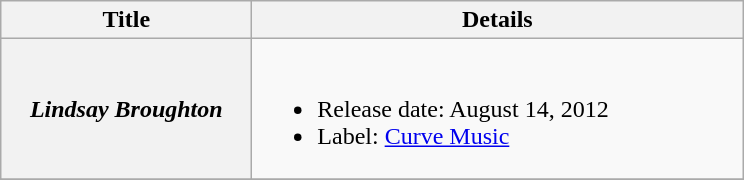<table class="wikitable plainrowheaders">
<tr>
<th style="width:10em;">Title</th>
<th style="width:20em;">Details</th>
</tr>
<tr>
<th scope="row"><em>Lindsay Broughton</em></th>
<td><br><ul><li>Release date: August 14, 2012</li><li>Label: <a href='#'>Curve Music</a></li></ul></td>
</tr>
<tr>
</tr>
</table>
